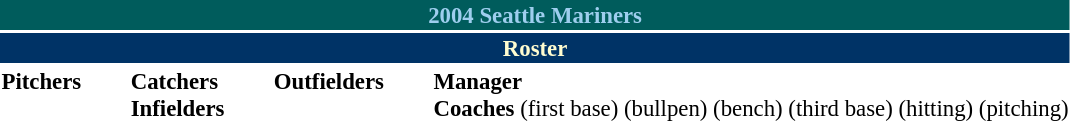<table class="toccolours" style="font-size: 95%;">
<tr>
<th colspan="10" style="background-color: #005c5c; color:#9ECEEE; text-align: center;">2004 Seattle Mariners</th>
</tr>
<tr>
<td colspan="10" style="background-color: #003366; color: #FFFDD0; text-align: center;"><strong>Roster</strong></td>
</tr>
<tr>
<td valign="top"><strong>Pitchers</strong><br>





















</td>
<td width="25px"></td>
<td valign="top"><strong>Catchers</strong><br>




<strong>Infielders</strong>













</td>
<td width="25px"></td>
<td valign="top"><strong>Outfielders</strong><br>




</td>
<td width="25px"></td>
<td valign="top"><strong>Manager</strong><br>
<strong>Coaches</strong>
 (first base)
 (bullpen)
 (bench)
 (third base)
 (hitting)
 (pitching)</td>
</tr>
</table>
